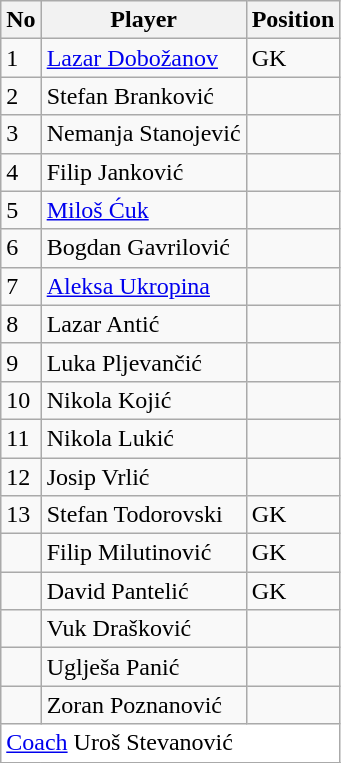<table class=wikitable>
<tr>
<th colspan="1" text-align:center">Νο</th>
<th>Player</th>
<th>Position</th>
</tr>
<tr>
<td>1</td>
<td> <a href='#'>Lazar Dobožanov</a></td>
<td>GK</td>
</tr>
<tr>
<td>2</td>
<td> Stefan Branković</td>
<td></td>
</tr>
<tr>
<td>3</td>
<td> Nemanja Stanojević</td>
<td></td>
</tr>
<tr>
<td>4</td>
<td> Filip Janković</td>
<td></td>
</tr>
<tr>
<td>5</td>
<td> <a href='#'>Miloš Ćuk</a></td>
<td></td>
</tr>
<tr>
<td>6</td>
<td> Bogdan Gavrilović</td>
<td></td>
</tr>
<tr>
<td>7</td>
<td> <a href='#'>Aleksa Ukropina</a></td>
<td></td>
</tr>
<tr>
<td>8</td>
<td> Lazar Antić</td>
<td></td>
</tr>
<tr>
<td>9</td>
<td> Luka Pljevančić</td>
<td></td>
</tr>
<tr>
<td>10</td>
<td> Nikola Kojić</td>
<td></td>
</tr>
<tr>
<td>11</td>
<td> Nikola Lukić</td>
<td></td>
</tr>
<tr>
<td>12</td>
<td> Josip Vrlić</td>
<td></td>
</tr>
<tr>
<td>13</td>
<td> Stefan Todorovski</td>
<td>GK</td>
</tr>
<tr>
<td></td>
<td> Filip Milutinović</td>
<td>GK</td>
</tr>
<tr>
<td></td>
<td> David Pantelić</td>
<td>GK</td>
</tr>
<tr>
<td></td>
<td> Vuk Drašković</td>
<td></td>
</tr>
<tr>
<td></td>
<td> Uglješa Panić</td>
<td></td>
</tr>
<tr>
<td></td>
<td> Zoran Poznanović</td>
<td></td>
</tr>
<tr>
<td colspan="4" style="margin:0.7em;color:black;text-align:left;background:white"><a href='#'>Coach</a>  Uroš Stevanović</td>
</tr>
<tr>
</tr>
</table>
